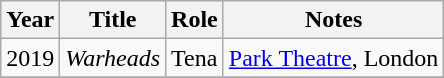<table class="wikitable sortable">
<tr>
<th>Year</th>
<th>Title</th>
<th>Role</th>
<th class="unsortable">Notes</th>
</tr>
<tr>
<td>2019</td>
<td><em>Warheads</em></td>
<td>Tena</td>
<td><a href='#'>Park Theatre</a>, London</td>
</tr>
<tr>
</tr>
</table>
